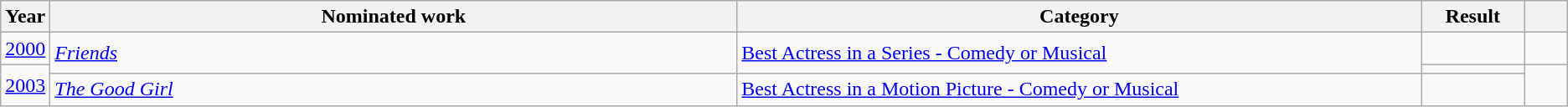<table class="wikitable sortable">
<tr>
<th scope="col" style="width:1em;">Year</th>
<th scope="col" style="width:39em;">Nominated work</th>
<th scope="col" style="width:39em;">Category</th>
<th scope="col" style="width:5em;">Result</th>
<th scope="col" style="width:2em;" class="unsortable"></th>
</tr>
<tr>
<td><a href='#'>2000</a></td>
<td rowspan="2"><em><a href='#'>Friends</a></em></td>
<td rowspan="2"><a href='#'>Best Actress in a Series - Comedy or Musical</a></td>
<td></td>
<td></td>
</tr>
<tr>
<td rowspan="2"><a href='#'>2003</a></td>
<td></td>
<td rowspan="2"></td>
</tr>
<tr>
<td><em><a href='#'>The Good Girl</a></em></td>
<td><a href='#'>Best Actress in a Motion Picture - Comedy or Musical</a></td>
<td></td>
</tr>
</table>
